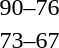<table style="text-align:center">
<tr>
<th width=200></th>
<th width=100></th>
<th width=200></th>
<th></th>
</tr>
<tr>
<td align=right><strong></strong></td>
<td>90–76</td>
<td align=left></td>
</tr>
<tr>
<td align=right><strong></strong></td>
<td>73–67</td>
<td align=left></td>
</tr>
</table>
